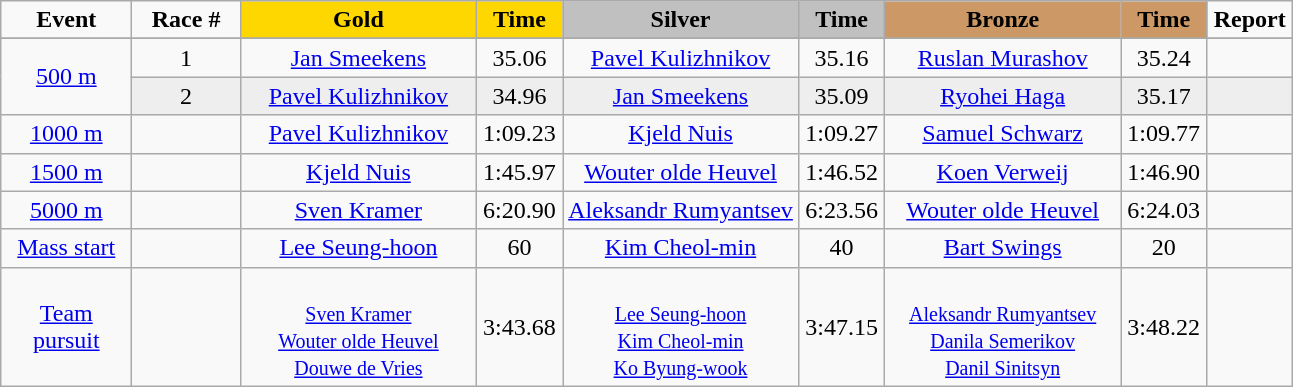<table class="wikitable">
<tr>
<td width="80" align="center"><strong>Event</strong></td>
<td width="65" align="center"><strong>Race #</strong></td>
<td width="150" bgcolor="gold" align="center"><strong>Gold</strong></td>
<td width="50" bgcolor="gold" align="center"><strong>Time</strong></td>
<td width="150" bgcolor="silver" align="center"><strong>Silver</strong></td>
<td width="50" bgcolor="silver" align="center"><strong>Time</strong></td>
<td width="150" bgcolor="#CC9966" align="center"><strong>Bronze</strong></td>
<td width="50" bgcolor="#CC9966" align="center"><strong>Time</strong></td>
<td width="50" align="center"><strong>Report</strong></td>
</tr>
<tr bgcolor="#cccccc">
</tr>
<tr>
<td rowspan=2 align="center"><a href='#'>500 m</a></td>
<td align="center">1</td>
<td align="center"><a href='#'>Jan Smeekens</a><br><small></small></td>
<td align="center">35.06</td>
<td align="center"><a href='#'>Pavel Kulizhnikov</a><br><small></small></td>
<td align="center">35.16</td>
<td align="center"><a href='#'>Ruslan Murashov</a><br><small></small></td>
<td align="center">35.24</td>
<td align="center"></td>
</tr>
<tr bgcolor="#eeeeee">
<td align="center">2</td>
<td align="center"><a href='#'>Pavel Kulizhnikov</a><br><small></small></td>
<td align="center">34.96</td>
<td align="center"><a href='#'>Jan Smeekens</a><br><small></small></td>
<td align="center">35.09</td>
<td align="center"><a href='#'>Ryohei Haga</a><br><small></small></td>
<td align="center">35.17</td>
<td align="center"></td>
</tr>
<tr>
<td align="center"><a href='#'>1000 m</a></td>
<td align="center"></td>
<td align="center"><a href='#'>Pavel Kulizhnikov</a><br><small></small></td>
<td align="center">1:09.23</td>
<td align="center"><a href='#'>Kjeld Nuis</a><br><small></small></td>
<td align="center">1:09.27</td>
<td align="center"><a href='#'>Samuel Schwarz</a><br><small></small></td>
<td align="center">1:09.77</td>
<td align="center"></td>
</tr>
<tr>
<td align="center"><a href='#'>1500 m</a></td>
<td align="center"></td>
<td align="center"><a href='#'>Kjeld Nuis</a><br><small></small></td>
<td align="center">1:45.97</td>
<td align="center"><a href='#'>Wouter olde Heuvel</a><br><small></small></td>
<td align="center">1:46.52</td>
<td align="center"><a href='#'>Koen Verweij</a><br><small></small></td>
<td align="center">1:46.90</td>
<td align="center"></td>
</tr>
<tr>
<td align="center"><a href='#'>5000 m</a></td>
<td align="center"></td>
<td align="center"><a href='#'>Sven Kramer</a><br><small></small></td>
<td align="center">6:20.90</td>
<td align="center"><a href='#'>Aleksandr Rumyantsev</a><br><small></small></td>
<td align="center">6:23.56</td>
<td align="center"><a href='#'>Wouter olde Heuvel</a><br><small></small></td>
<td align="center">6:24.03</td>
<td align="center"></td>
</tr>
<tr>
<td align="center"><a href='#'>Mass start</a></td>
<td align="center"></td>
<td align="center"><a href='#'>Lee Seung-hoon</a><br><small></small></td>
<td align="center">60 </td>
<td align="center"><a href='#'>Kim Cheol-min</a><br><small></small></td>
<td align="center">40 </td>
<td align="center"><a href='#'>Bart Swings</a><br><small></small></td>
<td align="center">20 </td>
<td align="center"></td>
</tr>
<tr>
<td align="center"><a href='#'>Team pursuit</a></td>
<td align="center"></td>
<td align="center"><br><small><a href='#'>Sven Kramer</a><br><a href='#'>Wouter olde Heuvel</a><br><a href='#'>Douwe de Vries</a></small></td>
<td align="center">3:43.68</td>
<td align="center"><br><small><a href='#'>Lee Seung-hoon</a><br><a href='#'>Kim Cheol-min</a><br><a href='#'>Ko Byung-wook</a></small></td>
<td align="center">3:47.15</td>
<td align="center"><br><small><a href='#'>Aleksandr Rumyantsev</a><br><a href='#'>Danila Semerikov</a><br><a href='#'>Danil Sinitsyn</a></small></td>
<td align="center">3:48.22</td>
<td align="center"></td>
</tr>
</table>
